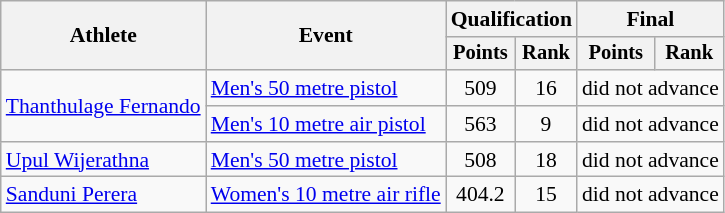<table class="wikitable" style="font-size:90%">
<tr>
<th rowspan=2>Athlete</th>
<th rowspan=2>Event</th>
<th colspan=2>Qualification</th>
<th colspan=2>Final</th>
</tr>
<tr style="font-size:95%">
<th>Points</th>
<th>Rank</th>
<th>Points</th>
<th>Rank</th>
</tr>
<tr align=center>
<td align=left rowspan=2><a href='#'>Thanthulage Fernando</a></td>
<td align=left><a href='#'>Men's 50 metre pistol</a></td>
<td>509</td>
<td>16</td>
<td colspan=2>did not advance</td>
</tr>
<tr align=center>
<td align=left><a href='#'>Men's 10 metre air pistol</a></td>
<td>563</td>
<td>9</td>
<td colspan=2>did not advance</td>
</tr>
<tr align=center>
<td align=left><a href='#'>Upul Wijerathna</a></td>
<td align=left><a href='#'>Men's 50 metre pistol</a></td>
<td>508</td>
<td>18</td>
<td colspan=2>did not advance</td>
</tr>
<tr align=center>
<td align=left><a href='#'>Sanduni Perera</a></td>
<td align=left><a href='#'>Women's 10 metre air rifle</a></td>
<td>404.2</td>
<td>15</td>
<td colspan=2>did not advance</td>
</tr>
</table>
